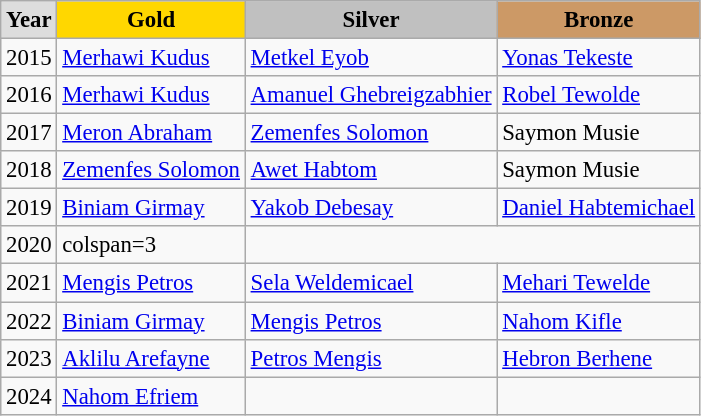<table class="wikitable sortable alternance" style="font-size:95%">
<tr>
<td style="background:#DDDDDD; font-weight:bold; text-align:center;">Year</td>
<td style="background:gold; font-weight:bold; text-align:center;">Gold</td>
<td style="background:silver; font-weight:bold; text-align:center;">Silver</td>
<td style="background:#cc9966; font-weight:bold; text-align:center;">Bronze</td>
</tr>
<tr>
<td>2015</td>
<td><a href='#'>Merhawi Kudus</a></td>
<td><a href='#'>Metkel Eyob</a></td>
<td><a href='#'>Yonas Tekeste</a></td>
</tr>
<tr>
<td>2016</td>
<td><a href='#'>Merhawi Kudus</a></td>
<td><a href='#'>Amanuel Ghebreigzabhier</a></td>
<td><a href='#'>Robel Tewolde</a></td>
</tr>
<tr>
<td>2017</td>
<td><a href='#'>Meron Abraham</a></td>
<td><a href='#'>Zemenfes Solomon</a></td>
<td>Saymon Musie</td>
</tr>
<tr>
<td>2018</td>
<td><a href='#'>Zemenfes Solomon</a></td>
<td><a href='#'>Awet Habtom</a></td>
<td>Saymon Musie</td>
</tr>
<tr>
<td>2019</td>
<td><a href='#'>Biniam Girmay</a></td>
<td><a href='#'>Yakob Debesay</a></td>
<td><a href='#'>Daniel Habtemichael</a></td>
</tr>
<tr>
<td>2020</td>
<td>colspan=3 </td>
</tr>
<tr>
<td>2021</td>
<td><a href='#'>Mengis Petros</a></td>
<td><a href='#'>Sela Weldemicael</a></td>
<td><a href='#'>Mehari Tewelde</a></td>
</tr>
<tr>
<td>2022</td>
<td><a href='#'>Biniam Girmay</a></td>
<td><a href='#'>Mengis Petros</a></td>
<td><a href='#'>Nahom Kifle</a></td>
</tr>
<tr>
<td>2023</td>
<td><a href='#'>Aklilu Arefayne</a></td>
<td><a href='#'>Petros Mengis</a></td>
<td><a href='#'>Hebron Berhene</a></td>
</tr>
<tr>
<td>2024</td>
<td><a href='#'>Nahom Efriem</a></td>
<td></td>
<td></td>
</tr>
</table>
